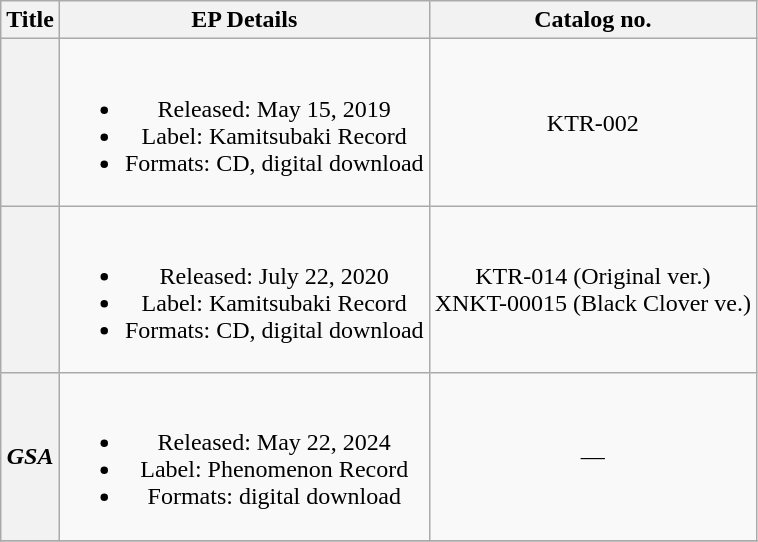<table class="wikitable plainrowheaders" style="text-align:center;">
<tr>
<th>Title</th>
<th>EP Details</th>
<th>Catalog no.</th>
</tr>
<tr>
<th scope="row"></th>
<td><br><ul><li>Released: May 15, 2019</li><li>Label: Kamitsubaki Record</li><li>Formats: CD, digital download</li></ul></td>
<td>KTR-002</td>
</tr>
<tr>
<th scope="row"></th>
<td><br><ul><li>Released: July 22, 2020</li><li>Label: Kamitsubaki Record</li><li>Formats: CD, digital download</li></ul></td>
<td>KTR-014 (Original ver.)<br> XNKT-00015 (Black Clover ve.)</td>
</tr>
<tr>
<th scope="row"><em>GSA</em></th>
<td><br><ul><li>Released: May 22, 2024</li><li>Label: Phenomenon Record</li><li>Formats: digital download</li></ul></td>
<td>—</td>
</tr>
<tr>
</tr>
</table>
